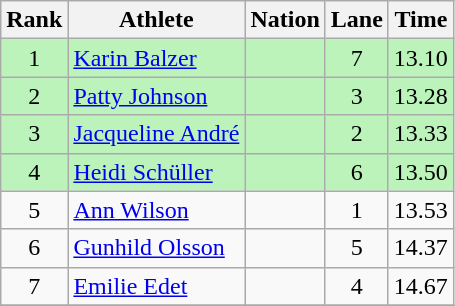<table class="wikitable sortable" style="text-align:center">
<tr>
<th>Rank</th>
<th>Athlete</th>
<th>Nation</th>
<th>Lane</th>
<th>Time</th>
</tr>
<tr bgcolor=bbf3bb>
<td>1</td>
<td align=left><a href='#'>Karin Balzer</a></td>
<td align=left></td>
<td>7</td>
<td>13.10</td>
</tr>
<tr bgcolor=bbf3bb>
<td>2</td>
<td align=left><a href='#'>Patty Johnson</a></td>
<td align=left></td>
<td>3</td>
<td>13.28</td>
</tr>
<tr bgcolor=bbf3bb>
<td>3</td>
<td align=left><a href='#'>Jacqueline André</a></td>
<td align=left></td>
<td>2</td>
<td>13.33</td>
</tr>
<tr bgcolor=bbf3bb>
<td>4</td>
<td align=left><a href='#'>Heidi Schüller</a></td>
<td align=left></td>
<td>6</td>
<td>13.50</td>
</tr>
<tr>
<td>5</td>
<td align=left><a href='#'>Ann Wilson</a></td>
<td align=left></td>
<td>1</td>
<td>13.53</td>
</tr>
<tr>
<td>6</td>
<td align=left><a href='#'>Gunhild Olsson</a></td>
<td align=left></td>
<td>5</td>
<td>14.37</td>
</tr>
<tr>
<td>7</td>
<td align=left><a href='#'>Emilie Edet</a></td>
<td align=left></td>
<td>4</td>
<td>14.67</td>
</tr>
<tr>
</tr>
</table>
